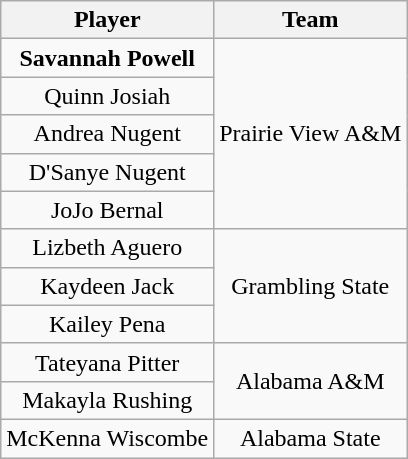<table class="wikitable" style="text-align: center;">
<tr>
<th>Player</th>
<th>Team</th>
</tr>
<tr>
<td><strong>Savannah Powell</strong></td>
<td rowspan=5>Prairie View A&M</td>
</tr>
<tr>
<td>Quinn Josiah</td>
</tr>
<tr>
<td>Andrea Nugent</td>
</tr>
<tr>
<td>D'Sanye Nugent</td>
</tr>
<tr>
<td>JoJo Bernal</td>
</tr>
<tr>
<td>Lizbeth Aguero</td>
<td rowspan=3>Grambling State</td>
</tr>
<tr>
<td>Kaydeen Jack</td>
</tr>
<tr>
<td>Kailey Pena</td>
</tr>
<tr>
<td>Tateyana Pitter</td>
<td rowspan=2>Alabama A&M</td>
</tr>
<tr>
<td>Makayla Rushing</td>
</tr>
<tr>
<td>McKenna Wiscombe</td>
<td>Alabama State</td>
</tr>
</table>
